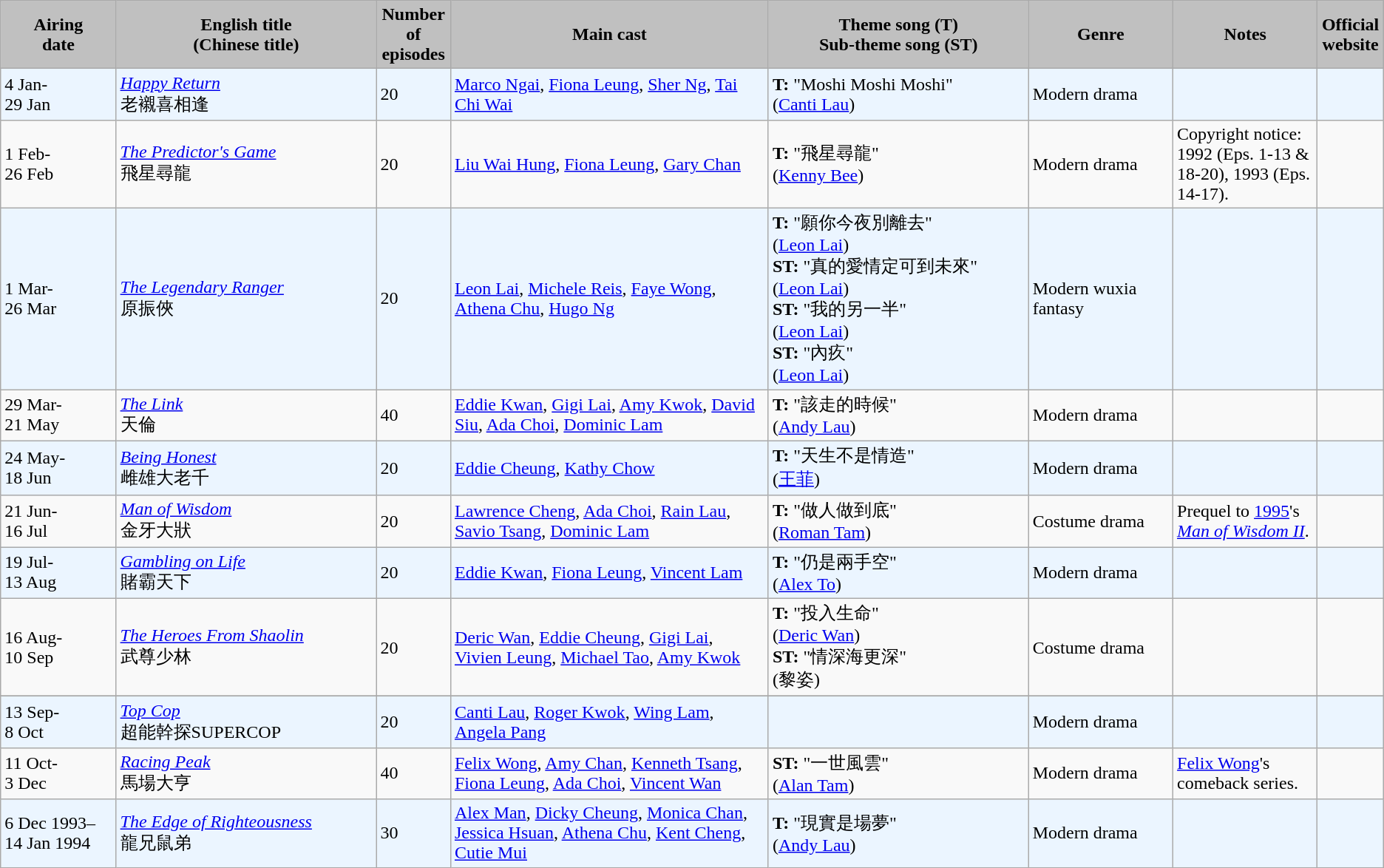<table class="wikitable">
<tr>
<th style="width:8%; text-align:center; background:silver;">Airing<br>date</th>
<th style="width:18%; text-align:center; background:silver;">English title <br> (Chinese title)</th>
<th style="width:5%; text-align:center; background:silver;">Number of episodes</th>
<th style="width:22%; text-align:center; background:silver;">Main cast</th>
<th style="width:18%; text-align:center; background:silver;">Theme song (T) <br>Sub-theme song (ST)</th>
<th style="width:10%; text-align:center; background:silver;">Genre</th>
<th style="width:10%; text-align:center; background:silver;">Notes</th>
<th style="width:1%; text-align:center; background:silver;">Official website</th>
</tr>
<tr style="background:#ebf5ff;">
<td>4 Jan- <br> 29 Jan</td>
<td><em><a href='#'>Happy Return</a></em> <br> 老襯喜相逢</td>
<td>20</td>
<td><a href='#'>Marco Ngai</a>, <a href='#'>Fiona Leung</a>, <a href='#'>Sher Ng</a>, <a href='#'>Tai Chi Wai</a></td>
<td><strong>T:</strong> "Moshi Moshi Moshi" <br> (<a href='#'>Canti Lau</a>)</td>
<td>Modern drama</td>
<td></td>
<td></td>
</tr>
<tr>
<td>1 Feb- <br> 26 Feb</td>
<td><em><a href='#'>The Predictor's Game</a></em> <br> 飛星尋龍</td>
<td>20</td>
<td><a href='#'>Liu Wai Hung</a>, <a href='#'>Fiona Leung</a>, <a href='#'>Gary Chan</a></td>
<td><strong>T:</strong> "飛星尋龍" <br> (<a href='#'>Kenny Bee</a>)</td>
<td>Modern drama</td>
<td>Copyright notice: 1992 (Eps. 1-13 & 18-20), 1993 (Eps. 14-17).</td>
<td></td>
</tr>
<tr style="background:#ebf5ff;">
<td>1 Mar- <br> 26 Mar</td>
<td><em><a href='#'>The Legendary Ranger</a></em> <br> 原振俠</td>
<td>20</td>
<td><a href='#'>Leon Lai</a>, <a href='#'>Michele Reis</a>, <a href='#'>Faye Wong</a>, <a href='#'>Athena Chu</a>, <a href='#'>Hugo Ng</a></td>
<td><strong>T:</strong> "願你今夜別離去" <br> (<a href='#'>Leon Lai</a>)<br><strong>ST:</strong> "真的愛情定可到未來" <br> (<a href='#'>Leon Lai</a>)
<br><strong>ST:</strong> "我的另一半" <br> (<a href='#'>Leon Lai</a>)
<br><strong>ST:</strong> "內疚" <br> (<a href='#'>Leon Lai</a>)</td>
<td>Modern wuxia fantasy</td>
<td></td>
<td> </td>
</tr>
<tr>
<td>29 Mar- <br> 21 May</td>
<td><em><a href='#'>The Link</a></em> <br> 天倫</td>
<td>40</td>
<td><a href='#'>Eddie Kwan</a>, <a href='#'>Gigi Lai</a>, <a href='#'>Amy Kwok</a>, <a href='#'>David Siu</a>, <a href='#'>Ada Choi</a>, <a href='#'>Dominic Lam</a></td>
<td><strong>T:</strong> "該走的時候" <br> (<a href='#'>Andy Lau</a>)</td>
<td>Modern drama</td>
<td></td>
<td></td>
</tr>
<tr style="background:#ebf5ff;">
<td>24 May- <br> 18 Jun</td>
<td><em><a href='#'>Being Honest</a></em> <br> 雌雄大老千</td>
<td>20</td>
<td><a href='#'>Eddie Cheung</a>, <a href='#'>Kathy Chow</a></td>
<td><strong>T:</strong> "天生不是情造" <br> (<a href='#'>王菲</a>)</td>
<td>Modern drama</td>
<td></td>
<td></td>
</tr>
<tr>
<td>21 Jun- <br> 16 Jul</td>
<td><em><a href='#'>Man of Wisdom</a></em> <br> 金牙大狀</td>
<td>20</td>
<td><a href='#'>Lawrence Cheng</a>, <a href='#'>Ada Choi</a>, <a href='#'>Rain Lau</a>, <a href='#'>Savio Tsang</a>, <a href='#'>Dominic Lam</a></td>
<td><strong>T:</strong> "做人做到底" <br> (<a href='#'>Roman Tam</a>)</td>
<td>Costume drama</td>
<td>Prequel to <a href='#'>1995</a>'s <em><a href='#'>Man of Wisdom II</a></em>.</td>
<td></td>
</tr>
<tr style="background:#ebf5ff;">
<td>19 Jul- <br> 13 Aug</td>
<td><em><a href='#'>Gambling on Life</a></em> <br> 賭霸天下</td>
<td>20</td>
<td><a href='#'>Eddie Kwan</a>, <a href='#'>Fiona Leung</a>, <a href='#'>Vincent Lam</a></td>
<td><strong>T:</strong> "仍是兩手空" <br> (<a href='#'>Alex To</a>)</td>
<td>Modern drama</td>
<td></td>
<td></td>
</tr>
<tr>
<td>16 Aug- <br> 10 Sep</td>
<td><em><a href='#'>The Heroes From Shaolin</a></em> <br> 武尊少林</td>
<td>20</td>
<td><a href='#'>Deric Wan</a>, <a href='#'>Eddie Cheung</a>, <a href='#'>Gigi Lai</a>, <a href='#'>Vivien Leung</a>, <a href='#'>Michael Tao</a>, <a href='#'>Amy Kwok</a></td>
<td><strong>T:</strong> "投入生命" <br> (<a href='#'>Deric Wan</a>)<br><strong>ST:</strong> "情深海更深" <br> (黎姿)</td>
<td>Costume drama</td>
<td></td>
<td></td>
</tr>
<tr>
</tr>
<tr style="background:#ebf5ff;">
<td>13 Sep- <br> 8 Oct</td>
<td><em><a href='#'>Top Cop</a></em> <br> 超能幹探SUPERCOP</td>
<td>20</td>
<td><a href='#'>Canti Lau</a>, <a href='#'>Roger Kwok</a>, <a href='#'>Wing Lam</a>, <a href='#'>Angela Pang</a></td>
<td></td>
<td>Modern drama</td>
<td></td>
<td></td>
</tr>
<tr>
<td>11 Oct- <br> 3 Dec</td>
<td><em><a href='#'>Racing Peak</a></em> <br> 馬場大亨</td>
<td>40</td>
<td><a href='#'>Felix Wong</a>, <a href='#'>Amy Chan</a>, <a href='#'>Kenneth Tsang</a>, <a href='#'>Fiona Leung</a>, <a href='#'>Ada Choi</a>, <a href='#'>Vincent Wan</a></td>
<td><strong>ST:</strong> "一世風雲" <br> (<a href='#'>Alan Tam</a>)</td>
<td>Modern drama</td>
<td><a href='#'>Felix Wong</a>'s comeback series.</td>
<td></td>
</tr>
<tr style="background:#ebf5ff;">
<td>6 Dec 1993– <br> 14 Jan 1994</td>
<td><em><a href='#'>The Edge of Righteousness</a></em> <br> 龍兄鼠弟</td>
<td>30</td>
<td><a href='#'>Alex Man</a>, <a href='#'>Dicky Cheung</a>, <a href='#'>Monica Chan</a>, <a href='#'>Jessica Hsuan</a>, <a href='#'>Athena Chu</a>, <a href='#'>Kent Cheng</a>, <a href='#'>Cutie Mui</a></td>
<td><strong>T:</strong> "現實是場夢" <br> (<a href='#'>Andy Lau</a>)</td>
<td>Modern drama</td>
<td></td>
<td></td>
</tr>
</table>
